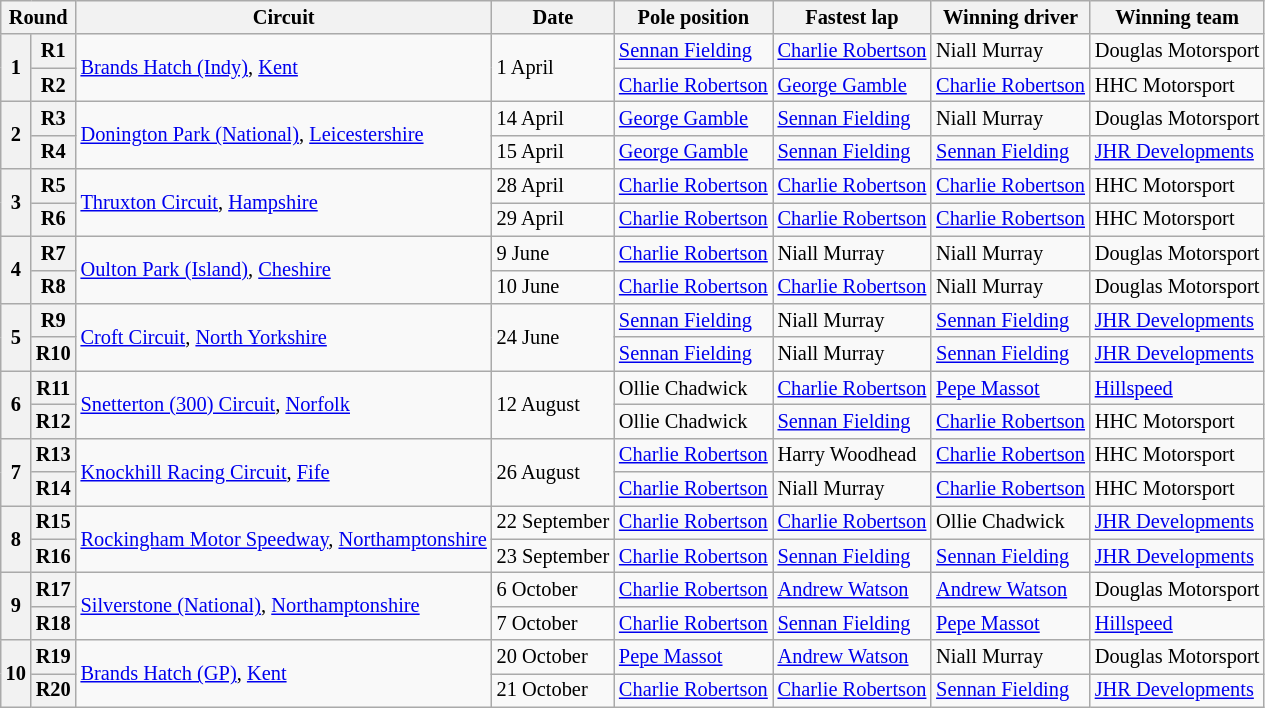<table class="wikitable" style="font-size: 85%">
<tr>
<th colspan=2>Round</th>
<th>Circuit</th>
<th>Date</th>
<th>Pole position</th>
<th>Fastest lap</th>
<th>Winning driver</th>
<th>Winning team</th>
</tr>
<tr>
<th rowspan=2>1</th>
<th>R1</th>
<td rowspan=2><a href='#'>Brands Hatch (Indy)</a>, <a href='#'>Kent</a></td>
<td rowspan=2>1 April</td>
<td> <a href='#'>Sennan Fielding</a></td>
<td> <a href='#'>Charlie Robertson</a></td>
<td> Niall Murray</td>
<td>Douglas Motorsport</td>
</tr>
<tr>
<th>R2</th>
<td> <a href='#'>Charlie Robertson</a></td>
<td> <a href='#'>George Gamble</a></td>
<td> <a href='#'>Charlie Robertson</a></td>
<td>HHC Motorsport</td>
</tr>
<tr>
<th rowspan=2>2</th>
<th>R3</th>
<td rowspan=2><a href='#'>Donington Park (National)</a>, <a href='#'>Leicestershire</a></td>
<td>14 April</td>
<td> <a href='#'>George Gamble</a></td>
<td> <a href='#'>Sennan Fielding</a></td>
<td> Niall Murray</td>
<td>Douglas Motorsport</td>
</tr>
<tr>
<th>R4</th>
<td>15 April</td>
<td> <a href='#'>George Gamble</a></td>
<td> <a href='#'>Sennan Fielding</a></td>
<td> <a href='#'>Sennan Fielding</a></td>
<td><a href='#'>JHR Developments</a></td>
</tr>
<tr>
<th rowspan=2>3</th>
<th>R5</th>
<td rowspan=2><a href='#'>Thruxton Circuit</a>, <a href='#'>Hampshire</a></td>
<td>28 April</td>
<td> <a href='#'>Charlie Robertson</a></td>
<td> <a href='#'>Charlie Robertson</a></td>
<td> <a href='#'>Charlie Robertson</a></td>
<td>HHC Motorsport</td>
</tr>
<tr>
<th>R6</th>
<td>29 April</td>
<td> <a href='#'>Charlie Robertson</a></td>
<td> <a href='#'>Charlie Robertson</a></td>
<td> <a href='#'>Charlie Robertson</a></td>
<td>HHC Motorsport</td>
</tr>
<tr>
<th rowspan=2>4</th>
<th>R7</th>
<td rowspan=2><a href='#'>Oulton Park (Island)</a>, <a href='#'>Cheshire</a></td>
<td>9 June</td>
<td> <a href='#'>Charlie Robertson</a></td>
<td> Niall Murray</td>
<td> Niall Murray</td>
<td>Douglas Motorsport</td>
</tr>
<tr>
<th>R8</th>
<td>10 June</td>
<td> <a href='#'>Charlie Robertson</a></td>
<td> <a href='#'>Charlie Robertson</a></td>
<td> Niall Murray</td>
<td>Douglas Motorsport</td>
</tr>
<tr>
<th rowspan=2>5</th>
<th>R9</th>
<td rowspan=2><a href='#'>Croft Circuit</a>, <a href='#'>North Yorkshire</a></td>
<td rowspan=2>24 June</td>
<td> <a href='#'>Sennan Fielding</a></td>
<td> Niall Murray</td>
<td> <a href='#'>Sennan Fielding</a></td>
<td><a href='#'>JHR Developments</a></td>
</tr>
<tr>
<th>R10</th>
<td> <a href='#'>Sennan Fielding</a></td>
<td> Niall Murray</td>
<td> <a href='#'>Sennan Fielding</a></td>
<td><a href='#'>JHR Developments</a></td>
</tr>
<tr>
<th rowspan=2>6</th>
<th>R11</th>
<td rowspan=2><a href='#'>Snetterton (300) Circuit</a>, <a href='#'>Norfolk</a></td>
<td rowspan=2>12 August</td>
<td> Ollie Chadwick</td>
<td> <a href='#'>Charlie Robertson</a></td>
<td> <a href='#'>Pepe Massot</a></td>
<td><a href='#'>Hillspeed</a></td>
</tr>
<tr>
<th>R12</th>
<td> Ollie Chadwick</td>
<td> <a href='#'>Sennan Fielding</a></td>
<td> <a href='#'>Charlie Robertson</a></td>
<td>HHC Motorsport</td>
</tr>
<tr>
<th rowspan=2>7</th>
<th>R13</th>
<td rowspan=2><a href='#'>Knockhill Racing Circuit</a>, <a href='#'>Fife</a></td>
<td rowspan=2>26 August</td>
<td> <a href='#'>Charlie Robertson</a></td>
<td> Harry Woodhead</td>
<td> <a href='#'>Charlie Robertson</a></td>
<td>HHC Motorsport</td>
</tr>
<tr>
<th>R14</th>
<td> <a href='#'>Charlie Robertson</a></td>
<td> Niall Murray</td>
<td> <a href='#'>Charlie Robertson</a></td>
<td>HHC Motorsport</td>
</tr>
<tr>
<th rowspan=2>8</th>
<th>R15</th>
<td rowspan=2><a href='#'>Rockingham Motor Speedway</a>, <a href='#'>Northamptonshire</a></td>
<td>22 September</td>
<td> <a href='#'>Charlie Robertson</a></td>
<td> <a href='#'>Charlie Robertson</a></td>
<td> Ollie Chadwick</td>
<td><a href='#'>JHR Developments</a></td>
</tr>
<tr>
<th>R16</th>
<td>23 September</td>
<td> <a href='#'>Charlie Robertson</a></td>
<td> <a href='#'>Sennan Fielding</a></td>
<td> <a href='#'>Sennan Fielding</a></td>
<td><a href='#'>JHR Developments</a></td>
</tr>
<tr>
<th rowspan=2>9</th>
<th>R17</th>
<td rowspan=2><a href='#'>Silverstone (National)</a>, <a href='#'>Northamptonshire</a></td>
<td>6 October</td>
<td> <a href='#'>Charlie Robertson</a></td>
<td> <a href='#'>Andrew Watson</a></td>
<td> <a href='#'>Andrew Watson</a></td>
<td>Douglas Motorsport</td>
</tr>
<tr>
<th>R18</th>
<td>7 October</td>
<td> <a href='#'>Charlie Robertson</a></td>
<td> <a href='#'>Sennan Fielding</a></td>
<td> <a href='#'>Pepe Massot</a></td>
<td><a href='#'>Hillspeed</a></td>
</tr>
<tr>
<th rowspan=2>10</th>
<th>R19</th>
<td rowspan=2><a href='#'>Brands Hatch (GP)</a>, <a href='#'>Kent</a></td>
<td>20 October</td>
<td> <a href='#'>Pepe Massot</a></td>
<td> <a href='#'>Andrew Watson</a></td>
<td> Niall Murray</td>
<td>Douglas Motorsport</td>
</tr>
<tr>
<th>R20</th>
<td>21 October</td>
<td> <a href='#'>Charlie Robertson</a></td>
<td> <a href='#'>Charlie Robertson</a></td>
<td> <a href='#'>Sennan Fielding</a></td>
<td><a href='#'>JHR Developments</a></td>
</tr>
</table>
